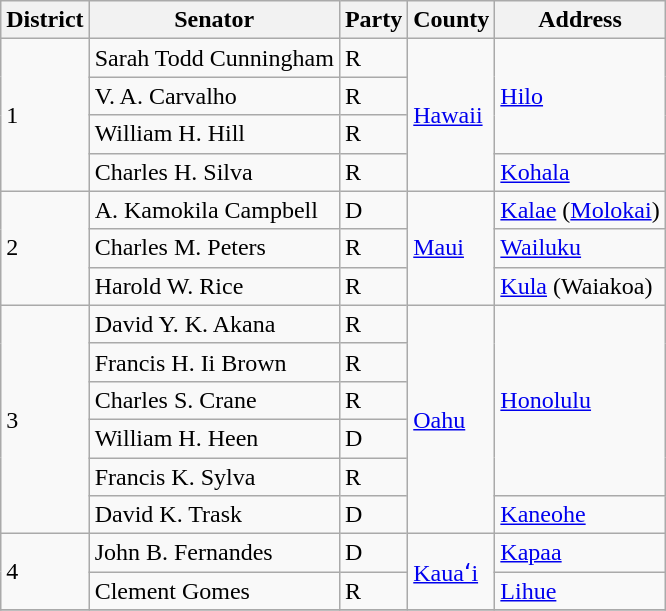<table class= "sortable wikitable">
<tr>
<th>District</th>
<th>Senator</th>
<th>Party</th>
<th>County</th>
<th>Address</th>
</tr>
<tr>
<td rowspan=4>1</td>
<td>Sarah Todd Cunningham</td>
<td>R</td>
<td rowspan=4><a href='#'>Hawaii</a></td>
<td rowspan=3><a href='#'>Hilo</a></td>
</tr>
<tr>
<td>V. A. Carvalho</td>
<td>R</td>
</tr>
<tr>
<td>William H. Hill</td>
<td>R</td>
</tr>
<tr>
<td>Charles H. Silva</td>
<td>R</td>
<td><a href='#'>Kohala</a></td>
</tr>
<tr>
<td rowspan=3>2</td>
<td>A. Kamokila Campbell</td>
<td>D</td>
<td rowspan=3><a href='#'>Maui</a></td>
<td><a href='#'>Kalae</a> (<a href='#'>Molokai</a>)</td>
</tr>
<tr>
<td>Charles M. Peters</td>
<td>R</td>
<td><a href='#'>Wailuku</a></td>
</tr>
<tr>
<td>Harold W. Rice</td>
<td>R</td>
<td><a href='#'>Kula</a> (Waiakoa)</td>
</tr>
<tr>
<td rowspan=6>3</td>
<td>David Y. K. Akana</td>
<td>R</td>
<td rowspan=6><a href='#'>Oahu</a></td>
<td rowspan=5><a href='#'>Honolulu</a></td>
</tr>
<tr>
<td>Francis H. Ii Brown</td>
<td>R</td>
</tr>
<tr>
<td>Charles S. Crane</td>
<td>R</td>
</tr>
<tr>
<td>William H. Heen</td>
<td>D</td>
</tr>
<tr>
<td>Francis K. Sylva</td>
<td>R</td>
</tr>
<tr>
<td>David K. Trask</td>
<td>D</td>
<td><a href='#'>Kaneohe</a></td>
</tr>
<tr>
<td rowspan=2>4</td>
<td>John B. Fernandes</td>
<td>D</td>
<td rowspan=2><a href='#'>Kauaʻi</a></td>
<td><a href='#'>Kapaa</a></td>
</tr>
<tr>
<td>Clement Gomes</td>
<td>R</td>
<td><a href='#'>Lihue</a></td>
</tr>
<tr>
</tr>
</table>
